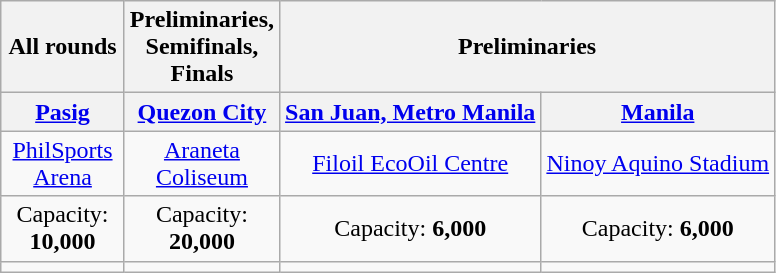<table class="wikitable" style="text-align:center">
<tr>
<th width=75>All rounds</th>
<th width=75>Preliminaries, Semifinals, Finals</th>
<th colspan="2" width=225>Preliminaries</th>
</tr>
<tr>
<th><a href='#'>Pasig</a></th>
<th><a href='#'>Quezon City</a></th>
<th><a href='#'>San Juan, Metro Manila</a></th>
<th><a href='#'>Manila</a></th>
</tr>
<tr>
<td><a href='#'>PhilSports Arena</a></td>
<td><a href='#'>Araneta Coliseum</a></td>
<td><a href='#'>Filoil EcoOil Centre</a></td>
<td><a href='#'>Ninoy Aquino Stadium</a></td>
</tr>
<tr>
<td>Capacity: <strong>10,000</strong></td>
<td>Capacity: <strong>20,000</strong></td>
<td>Capacity: <strong>6,000</strong></td>
<td>Capacity: <strong>6,000</strong></td>
</tr>
<tr>
<td></td>
<td></td>
<td></td>
<td></td>
</tr>
</table>
